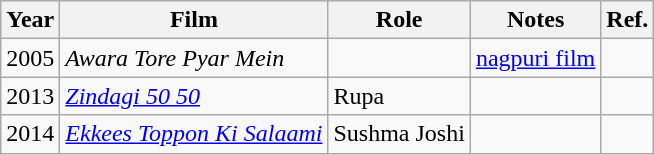<table class="wikitable sortable">
<tr>
<th>Year</th>
<th>Film</th>
<th>Role</th>
<th>Notes</th>
<th>Ref.</th>
</tr>
<tr>
<td>2005</td>
<td><em>Awara Tore Pyar Mein</em></td>
<td></td>
<td><a href='#'>nagpuri film</a></td>
<td></td>
</tr>
<tr>
<td>2013</td>
<td><em><a href='#'>Zindagi 50 50</a></em></td>
<td>Rupa</td>
<td></td>
<td></td>
</tr>
<tr>
<td>2014</td>
<td><em><a href='#'>Ekkees Toppon Ki Salaami</a></em></td>
<td>Sushma Joshi</td>
<td></td>
<td></td>
</tr>
</table>
